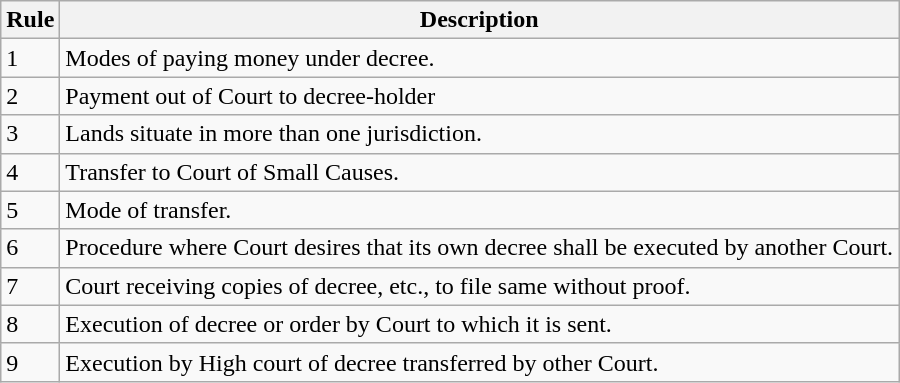<table class="wikitable">
<tr>
<th>Rule</th>
<th>Description</th>
</tr>
<tr>
<td>1</td>
<td>Modes of paying money under decree.</td>
</tr>
<tr>
<td>2</td>
<td>Payment out of Court to decree-holder</td>
</tr>
<tr>
<td>3</td>
<td>Lands situate in more than one jurisdiction.</td>
</tr>
<tr>
<td>4</td>
<td>Transfer to Court of Small Causes.</td>
</tr>
<tr>
<td>5</td>
<td>Mode of transfer.</td>
</tr>
<tr>
<td>6</td>
<td>Procedure where Court desires that its own decree shall be executed by another Court.</td>
</tr>
<tr>
<td>7</td>
<td>Court receiving copies of decree, etc., to file same without proof.</td>
</tr>
<tr>
<td>8</td>
<td>Execution of decree or order by Court to which it is sent.</td>
</tr>
<tr>
<td>9</td>
<td>Execution by High court of decree transferred by other Court.</td>
</tr>
</table>
